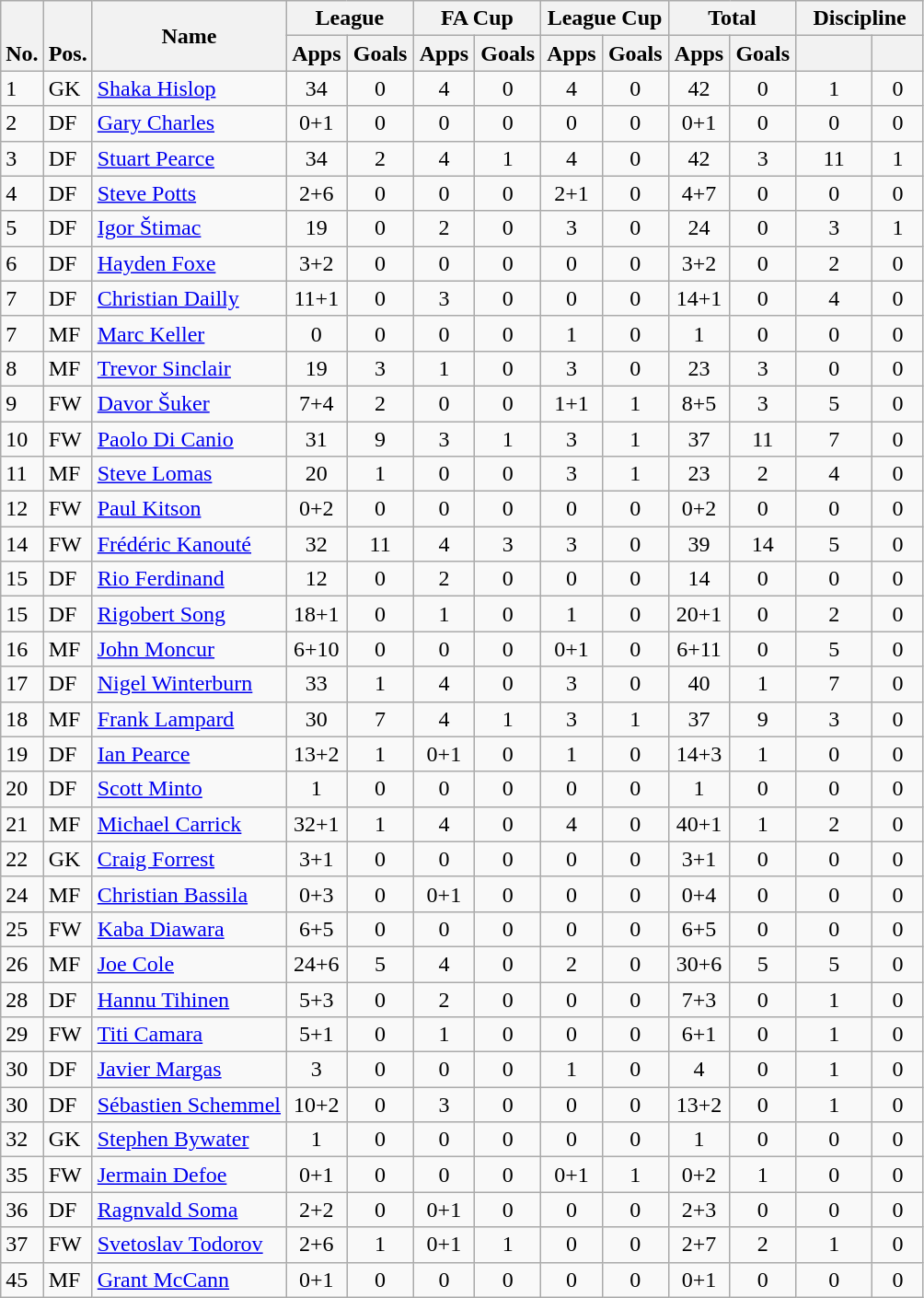<table class="wikitable sortable" style="text-align:center">
<tr>
<th rowspan="2" style="vertical-align:bottom;">No.</th>
<th rowspan="2" style="vertical-align:bottom;">Pos.</th>
<th rowspan="2">Name</th>
<th colspan="2" style="width:85px;">League</th>
<th colspan="2" style="width:85px;">FA Cup</th>
<th colspan="2" style="width:85px;">League Cup</th>
<th colspan="2" style="width:85px;">Total</th>
<th colspan="2" style="width:85px;">Discipline</th>
</tr>
<tr>
<th>Apps</th>
<th>Goals</th>
<th>Apps</th>
<th>Goals</th>
<th>Apps</th>
<th>Goals</th>
<th>Apps</th>
<th>Goals</th>
<th></th>
<th></th>
</tr>
<tr>
<td align="left">1</td>
<td align="left">GK</td>
<td align="left"> <a href='#'>Shaka Hislop</a></td>
<td>34</td>
<td>0</td>
<td>4</td>
<td>0</td>
<td>4</td>
<td>0</td>
<td>42</td>
<td>0</td>
<td>1</td>
<td>0</td>
</tr>
<tr>
<td align="left">2</td>
<td align="left">DF</td>
<td align="left"> <a href='#'>Gary Charles</a></td>
<td>0+1</td>
<td>0</td>
<td>0</td>
<td>0</td>
<td>0</td>
<td>0</td>
<td>0+1</td>
<td>0</td>
<td>0</td>
<td>0</td>
</tr>
<tr>
<td align="left">3</td>
<td align="left">DF</td>
<td align="left"> <a href='#'>Stuart Pearce</a></td>
<td>34</td>
<td>2</td>
<td>4</td>
<td>1</td>
<td>4</td>
<td>0</td>
<td>42</td>
<td>3</td>
<td>11</td>
<td>1</td>
</tr>
<tr>
<td align="left">4</td>
<td align="left">DF</td>
<td align="left"> <a href='#'>Steve Potts</a></td>
<td>2+6</td>
<td>0</td>
<td>0</td>
<td>0</td>
<td>2+1</td>
<td>0</td>
<td>4+7</td>
<td>0</td>
<td>0</td>
<td>0</td>
</tr>
<tr>
<td align="left">5</td>
<td align="left">DF</td>
<td align="left"> <a href='#'>Igor Štimac</a></td>
<td>19</td>
<td>0</td>
<td>2</td>
<td>0</td>
<td>3</td>
<td>0</td>
<td>24</td>
<td>0</td>
<td>3</td>
<td>1</td>
</tr>
<tr>
<td align="left">6</td>
<td align="left">DF</td>
<td align="left"> <a href='#'>Hayden Foxe</a></td>
<td>3+2</td>
<td>0</td>
<td>0</td>
<td>0</td>
<td>0</td>
<td>0</td>
<td>3+2</td>
<td>0</td>
<td>2</td>
<td>0</td>
</tr>
<tr>
<td align="left">7</td>
<td align="left">DF</td>
<td align="left"> <a href='#'>Christian Dailly</a></td>
<td>11+1</td>
<td>0</td>
<td>3</td>
<td>0</td>
<td>0</td>
<td>0</td>
<td>14+1</td>
<td>0</td>
<td>4</td>
<td>0</td>
</tr>
<tr>
<td align="left">7</td>
<td align="left">MF</td>
<td align="left"> <a href='#'>Marc Keller</a></td>
<td>0</td>
<td>0</td>
<td>0</td>
<td>0</td>
<td>1</td>
<td>0</td>
<td>1</td>
<td>0</td>
<td>0</td>
<td>0</td>
</tr>
<tr>
<td align="left">8</td>
<td align="left">MF</td>
<td align="left"> <a href='#'>Trevor Sinclair</a></td>
<td>19</td>
<td>3</td>
<td>1</td>
<td>0</td>
<td>3</td>
<td>0</td>
<td>23</td>
<td>3</td>
<td>0</td>
<td>0</td>
</tr>
<tr>
<td align="left">9</td>
<td align="left">FW</td>
<td align="left"> <a href='#'>Davor Šuker</a></td>
<td>7+4</td>
<td>2</td>
<td>0</td>
<td>0</td>
<td>1+1</td>
<td>1</td>
<td>8+5</td>
<td>3</td>
<td>5</td>
<td>0</td>
</tr>
<tr>
<td align="left">10</td>
<td align="left">FW</td>
<td align="left"> <a href='#'>Paolo Di Canio</a></td>
<td>31</td>
<td>9</td>
<td>3</td>
<td>1</td>
<td>3</td>
<td>1</td>
<td>37</td>
<td>11</td>
<td>7</td>
<td>0</td>
</tr>
<tr>
<td align="left">11</td>
<td align="left">MF</td>
<td align="left"> <a href='#'>Steve Lomas</a></td>
<td>20</td>
<td>1</td>
<td>0</td>
<td>0</td>
<td>3</td>
<td>1</td>
<td>23</td>
<td>2</td>
<td>4</td>
<td>0</td>
</tr>
<tr>
<td align="left">12</td>
<td align="left">FW</td>
<td align="left"> <a href='#'>Paul Kitson</a></td>
<td>0+2</td>
<td>0</td>
<td>0</td>
<td>0</td>
<td>0</td>
<td>0</td>
<td>0+2</td>
<td>0</td>
<td>0</td>
<td>0</td>
</tr>
<tr>
<td align="left">14</td>
<td align="left">FW</td>
<td align="left"> <a href='#'>Frédéric Kanouté</a></td>
<td>32</td>
<td>11</td>
<td>4</td>
<td>3</td>
<td>3</td>
<td>0</td>
<td>39</td>
<td>14</td>
<td>5</td>
<td>0</td>
</tr>
<tr>
<td align="left">15</td>
<td align="left">DF</td>
<td align="left"> <a href='#'>Rio Ferdinand</a></td>
<td>12</td>
<td>0</td>
<td>2</td>
<td>0</td>
<td>0</td>
<td>0</td>
<td>14</td>
<td>0</td>
<td>0</td>
<td>0</td>
</tr>
<tr>
<td align="left">15</td>
<td align="left">DF</td>
<td align="left"> <a href='#'>Rigobert Song</a></td>
<td>18+1</td>
<td>0</td>
<td>1</td>
<td>0</td>
<td>1</td>
<td>0</td>
<td>20+1</td>
<td>0</td>
<td>2</td>
<td>0</td>
</tr>
<tr>
<td align="left">16</td>
<td align="left">MF</td>
<td align="left"> <a href='#'>John Moncur</a></td>
<td>6+10</td>
<td>0</td>
<td>0</td>
<td>0</td>
<td>0+1</td>
<td>0</td>
<td>6+11</td>
<td>0</td>
<td>5</td>
<td>0</td>
</tr>
<tr>
<td align="left">17</td>
<td align="left">DF</td>
<td align="left"> <a href='#'>Nigel Winterburn</a></td>
<td>33</td>
<td>1</td>
<td>4</td>
<td>0</td>
<td>3</td>
<td>0</td>
<td>40</td>
<td>1</td>
<td>7</td>
<td>0</td>
</tr>
<tr>
<td align="left">18</td>
<td align="left">MF</td>
<td align="left"> <a href='#'>Frank Lampard</a></td>
<td>30</td>
<td>7</td>
<td>4</td>
<td>1</td>
<td>3</td>
<td>1</td>
<td>37</td>
<td>9</td>
<td>3</td>
<td>0</td>
</tr>
<tr>
<td align="left">19</td>
<td align="left">DF</td>
<td align="left"> <a href='#'>Ian Pearce</a></td>
<td>13+2</td>
<td>1</td>
<td>0+1</td>
<td>0</td>
<td>1</td>
<td>0</td>
<td>14+3</td>
<td>1</td>
<td>0</td>
<td>0</td>
</tr>
<tr>
<td align="left">20</td>
<td align="left">DF</td>
<td align="left"> <a href='#'>Scott Minto</a></td>
<td>1</td>
<td>0</td>
<td>0</td>
<td>0</td>
<td>0</td>
<td>0</td>
<td>1</td>
<td>0</td>
<td>0</td>
<td>0</td>
</tr>
<tr>
<td align="left">21</td>
<td align="left">MF</td>
<td align="left"> <a href='#'>Michael Carrick</a></td>
<td>32+1</td>
<td>1</td>
<td>4</td>
<td>0</td>
<td>4</td>
<td>0</td>
<td>40+1</td>
<td>1</td>
<td>2</td>
<td>0</td>
</tr>
<tr>
<td align="left">22</td>
<td align="left">GK</td>
<td align="left"> <a href='#'>Craig Forrest</a></td>
<td>3+1</td>
<td>0</td>
<td>0</td>
<td>0</td>
<td>0</td>
<td>0</td>
<td>3+1</td>
<td>0</td>
<td>0</td>
<td>0</td>
</tr>
<tr>
<td align="left">24</td>
<td align="left">MF</td>
<td align="left"> <a href='#'>Christian Bassila</a></td>
<td>0+3</td>
<td>0</td>
<td>0+1</td>
<td>0</td>
<td>0</td>
<td>0</td>
<td>0+4</td>
<td>0</td>
<td>0</td>
<td>0</td>
</tr>
<tr>
<td align="left">25</td>
<td align="left">FW</td>
<td align="left"> <a href='#'>Kaba Diawara</a></td>
<td>6+5</td>
<td>0</td>
<td>0</td>
<td>0</td>
<td>0</td>
<td>0</td>
<td>6+5</td>
<td>0</td>
<td>0</td>
<td>0</td>
</tr>
<tr>
<td align="left">26</td>
<td align="left">MF</td>
<td align="left"> <a href='#'>Joe Cole</a></td>
<td>24+6</td>
<td>5</td>
<td>4</td>
<td>0</td>
<td>2</td>
<td>0</td>
<td>30+6</td>
<td>5</td>
<td>5</td>
<td>0</td>
</tr>
<tr>
<td align="left">28</td>
<td align="left">DF</td>
<td align="left"> <a href='#'>Hannu Tihinen</a></td>
<td>5+3</td>
<td>0</td>
<td>2</td>
<td>0</td>
<td>0</td>
<td>0</td>
<td>7+3</td>
<td>0</td>
<td>1</td>
<td>0</td>
</tr>
<tr>
<td align="left">29</td>
<td align="left">FW</td>
<td align="left"> <a href='#'>Titi Camara</a></td>
<td>5+1</td>
<td>0</td>
<td>1</td>
<td>0</td>
<td>0</td>
<td>0</td>
<td>6+1</td>
<td>0</td>
<td>1</td>
<td>0</td>
</tr>
<tr>
<td align="left">30</td>
<td align="left">DF</td>
<td align="left"> <a href='#'>Javier Margas</a></td>
<td>3</td>
<td>0</td>
<td>0</td>
<td>0</td>
<td>1</td>
<td>0</td>
<td>4</td>
<td>0</td>
<td>1</td>
<td>0</td>
</tr>
<tr>
<td align="left">30</td>
<td align="left">DF</td>
<td align="left"> <a href='#'>Sébastien Schemmel</a></td>
<td>10+2</td>
<td>0</td>
<td>3</td>
<td>0</td>
<td>0</td>
<td>0</td>
<td>13+2</td>
<td>0</td>
<td>1</td>
<td>0</td>
</tr>
<tr>
<td align="left">32</td>
<td align="left">GK</td>
<td align="left"> <a href='#'>Stephen Bywater</a></td>
<td>1</td>
<td>0</td>
<td>0</td>
<td>0</td>
<td>0</td>
<td>0</td>
<td>1</td>
<td>0</td>
<td>0</td>
<td>0</td>
</tr>
<tr>
<td align="left">35</td>
<td align="left">FW</td>
<td align="left"> <a href='#'>Jermain Defoe</a></td>
<td>0+1</td>
<td>0</td>
<td>0</td>
<td>0</td>
<td>0+1</td>
<td>1</td>
<td>0+2</td>
<td>1</td>
<td>0</td>
<td>0</td>
</tr>
<tr>
<td align="left">36</td>
<td align="left">DF</td>
<td align="left"> <a href='#'>Ragnvald Soma</a></td>
<td>2+2</td>
<td>0</td>
<td>0+1</td>
<td>0</td>
<td>0</td>
<td>0</td>
<td>2+3</td>
<td>0</td>
<td>0</td>
<td>0</td>
</tr>
<tr>
<td align="left">37</td>
<td align="left">FW</td>
<td align="left"> <a href='#'>Svetoslav Todorov</a></td>
<td>2+6</td>
<td>1</td>
<td>0+1</td>
<td>1</td>
<td>0</td>
<td>0</td>
<td>2+7</td>
<td>2</td>
<td>1</td>
<td>0</td>
</tr>
<tr>
<td align="left">45</td>
<td align="left">MF</td>
<td align="left"> <a href='#'>Grant McCann</a></td>
<td>0+1</td>
<td>0</td>
<td>0</td>
<td>0</td>
<td>0</td>
<td>0</td>
<td>0+1</td>
<td>0</td>
<td>0</td>
<td>0</td>
</tr>
</table>
